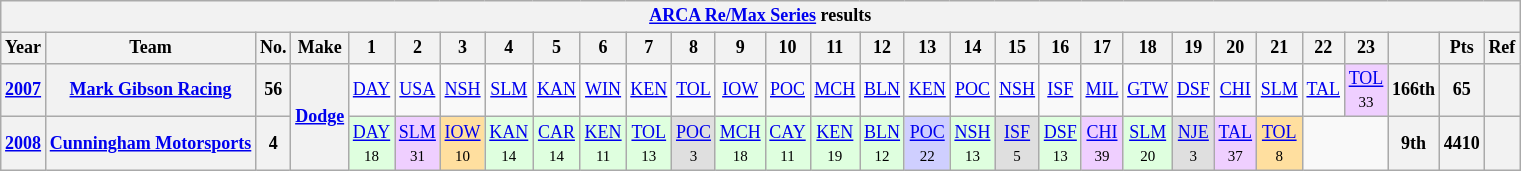<table class="wikitable" style="text-align:center; font-size:75%">
<tr>
<th colspan=45><a href='#'>ARCA Re/Max Series</a> results</th>
</tr>
<tr>
<th>Year</th>
<th>Team</th>
<th>No.</th>
<th>Make</th>
<th>1</th>
<th>2</th>
<th>3</th>
<th>4</th>
<th>5</th>
<th>6</th>
<th>7</th>
<th>8</th>
<th>9</th>
<th>10</th>
<th>11</th>
<th>12</th>
<th>13</th>
<th>14</th>
<th>15</th>
<th>16</th>
<th>17</th>
<th>18</th>
<th>19</th>
<th>20</th>
<th>21</th>
<th>22</th>
<th>23</th>
<th></th>
<th>Pts</th>
<th>Ref</th>
</tr>
<tr>
<th><a href='#'>2007</a></th>
<th><a href='#'>Mark Gibson Racing</a></th>
<th>56</th>
<th rowspan="2"><a href='#'>Dodge</a></th>
<td><a href='#'>DAY</a></td>
<td><a href='#'>USA</a></td>
<td><a href='#'>NSH</a></td>
<td><a href='#'>SLM</a></td>
<td><a href='#'>KAN</a></td>
<td><a href='#'>WIN</a></td>
<td><a href='#'>KEN</a></td>
<td><a href='#'>TOL</a></td>
<td><a href='#'>IOW</a></td>
<td><a href='#'>POC</a></td>
<td><a href='#'>MCH</a></td>
<td><a href='#'>BLN</a></td>
<td><a href='#'>KEN</a></td>
<td><a href='#'>POC</a></td>
<td><a href='#'>NSH</a></td>
<td><a href='#'>ISF</a></td>
<td><a href='#'>MIL</a></td>
<td><a href='#'>GTW</a></td>
<td><a href='#'>DSF</a></td>
<td><a href='#'>CHI</a></td>
<td><a href='#'>SLM</a></td>
<td><a href='#'>TAL</a></td>
<td style="background:#EFCFFF;"><a href='#'>TOL</a> <br><small>33</small></td>
<th>166th</th>
<th>65</th>
<th></th>
</tr>
<tr>
<th><a href='#'>2008</a></th>
<th><a href='#'>Cunningham Motorsports</a></th>
<th>4</th>
<td style="background:#DFFFDF;"><a href='#'>DAY</a> <br><small>18</small></td>
<td style="background:#EFCFFF;"><a href='#'>SLM</a> <br><small>31</small></td>
<td style="background:#FFDF9F;"><a href='#'>IOW</a> <br><small>10</small></td>
<td style="background:#DFFFDF;"><a href='#'>KAN</a> <br><small>14</small></td>
<td style="background:#DFFFDF;"><a href='#'>CAR</a> <br><small>14</small></td>
<td style="background:#DFFFDF;"><a href='#'>KEN</a> <br><small>11</small></td>
<td style="background:#DFFFDF;"><a href='#'>TOL</a><br><small>13</small></td>
<td style="background:#DFDFDF;"><a href='#'>POC</a> <br><small>3</small></td>
<td style="background:#DFFFDF;"><a href='#'>MCH</a> <br><small>18</small></td>
<td style="background:#DFFFDF;"><a href='#'>CAY</a> <br><small>11</small></td>
<td style="background:#DFFFDF;"><a href='#'>KEN</a> <br><small>19</small></td>
<td style="background:#DFFFDF;"><a href='#'>BLN</a> <br><small>12</small></td>
<td style="background:#CFCFFF;"><a href='#'>POC</a> <br><small>22</small></td>
<td style="background:#DFFFDF;"><a href='#'>NSH</a> <br><small>13</small></td>
<td style="background:#DFDFDF;"><a href='#'>ISF</a> <br><small>5</small></td>
<td style="background:#DFFFDF;"><a href='#'>DSF</a> <br><small>13</small></td>
<td style="background:#EFCFFF;"><a href='#'>CHI</a> <br><small>39</small></td>
<td style="background:#DFFFDF;"><a href='#'>SLM</a> <br><small>20</small></td>
<td style="background:#DFDFDF;"><a href='#'>NJE</a> <br><small>3</small></td>
<td style="background:#EFCFFF;"><a href='#'>TAL</a> <br><small>37</small></td>
<td style="background:#FFDF9F;"><a href='#'>TOL</a> <br><small>8</small></td>
<td colspan=2></td>
<th>9th</th>
<th>4410</th>
<th></th>
</tr>
</table>
